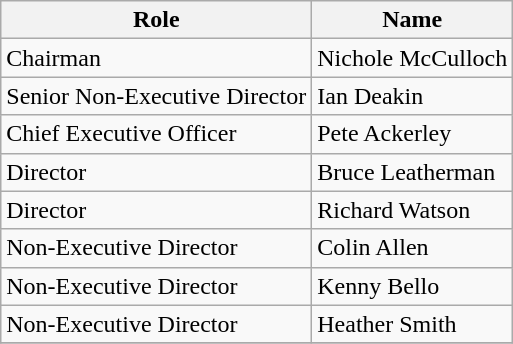<table class="wikitable">
<tr>
<th>Role</th>
<th>Name</th>
</tr>
<tr>
<td>Chairman</td>
<td>Nichole McCulloch</td>
</tr>
<tr>
<td>Senior Non-Executive Director</td>
<td>Ian Deakin</td>
</tr>
<tr>
<td>Chief Executive Officer</td>
<td>Pete Ackerley</td>
</tr>
<tr>
<td>Director</td>
<td>Bruce Leatherman</td>
</tr>
<tr>
<td>Director</td>
<td>Richard Watson</td>
</tr>
<tr>
<td>Non-Executive Director</td>
<td>Colin Allen</td>
</tr>
<tr>
<td>Non-Executive Director</td>
<td>Kenny Bello</td>
</tr>
<tr>
<td>Non-Executive Director</td>
<td>Heather Smith</td>
</tr>
<tr>
</tr>
</table>
